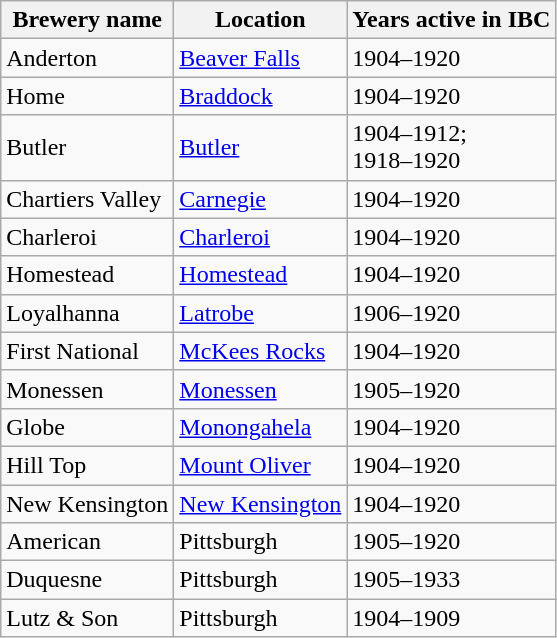<table class="wikitable">
<tr>
<th>Brewery name</th>
<th>Location</th>
<th>Years active in IBC</th>
</tr>
<tr>
<td>Anderton</td>
<td><a href='#'>Beaver Falls</a></td>
<td>1904–1920</td>
</tr>
<tr>
<td>Home</td>
<td><a href='#'>Braddock</a></td>
<td>1904–1920</td>
</tr>
<tr>
<td>Butler</td>
<td><a href='#'>Butler</a></td>
<td>1904–1912;<br>1918–1920</td>
</tr>
<tr>
<td>Chartiers Valley</td>
<td><a href='#'>Carnegie</a></td>
<td>1904–1920</td>
</tr>
<tr>
<td>Charleroi</td>
<td><a href='#'>Charleroi</a></td>
<td>1904–1920</td>
</tr>
<tr>
<td>Homestead</td>
<td><a href='#'>Homestead</a></td>
<td>1904–1920</td>
</tr>
<tr>
<td>Loyalhanna</td>
<td><a href='#'>Latrobe</a></td>
<td>1906–1920</td>
</tr>
<tr>
<td>First National</td>
<td><a href='#'>McKees Rocks</a></td>
<td>1904–1920</td>
</tr>
<tr>
<td>Monessen</td>
<td><a href='#'>Monessen</a></td>
<td>1905–1920</td>
</tr>
<tr>
<td>Globe</td>
<td><a href='#'>Monongahela</a></td>
<td>1904–1920</td>
</tr>
<tr>
<td>Hill Top</td>
<td><a href='#'>Mount Oliver</a></td>
<td>1904–1920</td>
</tr>
<tr>
<td>New Kensington</td>
<td><a href='#'>New Kensington</a></td>
<td>1904–1920</td>
</tr>
<tr>
<td>American</td>
<td>Pittsburgh</td>
<td>1905–1920</td>
</tr>
<tr>
<td>Duquesne</td>
<td>Pittsburgh</td>
<td>1905–1933</td>
</tr>
<tr>
<td>Lutz & Son</td>
<td>Pittsburgh</td>
<td>1904–1909</td>
</tr>
</table>
